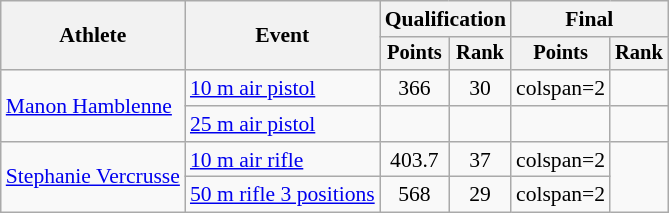<table class="wikitable" style="font-size:90%;">
<tr>
<th rowspan=2>Athlete</th>
<th rowspan=2>Event</th>
<th colspan=2>Qualification</th>
<th colspan=2>Final</th>
</tr>
<tr style="font-size:95%">
<th>Points</th>
<th>Rank</th>
<th>Points</th>
<th>Rank</th>
</tr>
<tr align=center>
<td align=left rowspan=2><a href='#'>Manon Hamblenne</a></td>
<td align=left><a href='#'>10 m air pistol</a></td>
<td>366</td>
<td>30</td>
<td>colspan=2 </td>
</tr>
<tr align=center>
<td align=left><a href='#'>25 m air pistol</a></td>
<td></td>
<td></td>
<td></td>
<td></td>
</tr>
<tr align=center>
<td align=left rowspan=2><a href='#'>Stephanie Vercrusse</a></td>
<td align=left><a href='#'>10 m air rifle</a></td>
<td>403.7</td>
<td>37</td>
<td>colspan=2 </td>
</tr>
<tr align=center>
<td align=left><a href='#'>50 m rifle 3 positions</a></td>
<td>568</td>
<td>29</td>
<td>colspan=2 </td>
</tr>
</table>
